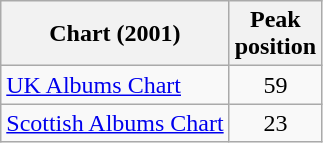<table class="wikitable">
<tr>
<th>Chart (2001)</th>
<th>Peak<br>position</th>
</tr>
<tr>
<td><a href='#'>UK Albums Chart</a></td>
<td style="text-align:center;">59</td>
</tr>
<tr>
<td><a href='#'>Scottish Albums Chart</a></td>
<td style="text-align:center;">23</td>
</tr>
</table>
